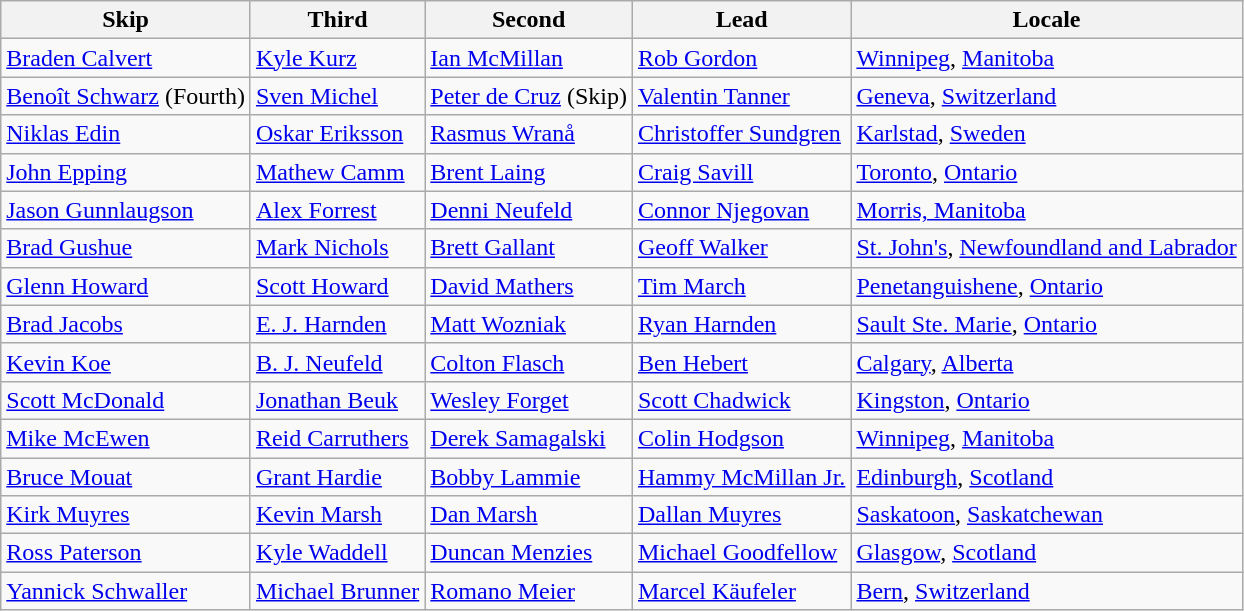<table class=wikitable>
<tr>
<th>Skip</th>
<th>Third</th>
<th>Second</th>
<th>Lead</th>
<th>Locale</th>
</tr>
<tr>
<td><a href='#'>Braden Calvert</a></td>
<td><a href='#'>Kyle Kurz</a></td>
<td><a href='#'>Ian McMillan</a></td>
<td><a href='#'>Rob Gordon</a></td>
<td> <a href='#'>Winnipeg</a>, <a href='#'>Manitoba</a></td>
</tr>
<tr>
<td><a href='#'>Benoît Schwarz</a> (Fourth)</td>
<td><a href='#'>Sven Michel</a></td>
<td><a href='#'>Peter de Cruz</a> (Skip)</td>
<td><a href='#'>Valentin Tanner</a></td>
<td> <a href='#'>Geneva</a>, <a href='#'>Switzerland</a></td>
</tr>
<tr>
<td><a href='#'>Niklas Edin</a></td>
<td><a href='#'>Oskar Eriksson</a></td>
<td><a href='#'>Rasmus Wranå</a></td>
<td><a href='#'>Christoffer Sundgren</a></td>
<td> <a href='#'>Karlstad</a>, <a href='#'>Sweden</a></td>
</tr>
<tr>
<td><a href='#'>John Epping</a></td>
<td><a href='#'>Mathew Camm</a></td>
<td><a href='#'>Brent Laing</a></td>
<td><a href='#'>Craig Savill</a></td>
<td> <a href='#'>Toronto</a>, <a href='#'>Ontario</a></td>
</tr>
<tr>
<td><a href='#'>Jason Gunnlaugson</a></td>
<td><a href='#'>Alex Forrest</a></td>
<td><a href='#'>Denni Neufeld</a></td>
<td><a href='#'>Connor Njegovan</a></td>
<td> <a href='#'>Morris, Manitoba</a></td>
</tr>
<tr>
<td><a href='#'>Brad Gushue</a></td>
<td><a href='#'>Mark Nichols</a></td>
<td><a href='#'>Brett Gallant</a></td>
<td><a href='#'>Geoff Walker</a></td>
<td> <a href='#'>St. John's</a>, <a href='#'>Newfoundland and Labrador</a></td>
</tr>
<tr>
<td><a href='#'>Glenn Howard</a></td>
<td><a href='#'>Scott Howard</a></td>
<td><a href='#'>David Mathers</a></td>
<td><a href='#'>Tim March</a></td>
<td> <a href='#'>Penetanguishene</a>, <a href='#'>Ontario</a></td>
</tr>
<tr>
<td><a href='#'>Brad Jacobs</a></td>
<td><a href='#'>E. J. Harnden</a></td>
<td><a href='#'>Matt Wozniak</a></td>
<td><a href='#'>Ryan Harnden</a></td>
<td> <a href='#'>Sault Ste. Marie</a>, <a href='#'>Ontario</a></td>
</tr>
<tr>
<td><a href='#'>Kevin Koe</a></td>
<td><a href='#'>B. J. Neufeld</a></td>
<td><a href='#'>Colton Flasch</a></td>
<td><a href='#'>Ben Hebert</a></td>
<td> <a href='#'>Calgary</a>, <a href='#'>Alberta</a></td>
</tr>
<tr>
<td><a href='#'>Scott McDonald</a></td>
<td><a href='#'>Jonathan Beuk</a></td>
<td><a href='#'>Wesley Forget</a></td>
<td><a href='#'>Scott Chadwick</a></td>
<td> <a href='#'>Kingston</a>, <a href='#'>Ontario</a></td>
</tr>
<tr>
<td><a href='#'>Mike McEwen</a></td>
<td><a href='#'>Reid Carruthers</a></td>
<td><a href='#'>Derek Samagalski</a></td>
<td><a href='#'>Colin Hodgson</a></td>
<td> <a href='#'>Winnipeg</a>, <a href='#'>Manitoba</a></td>
</tr>
<tr>
<td><a href='#'>Bruce Mouat</a></td>
<td><a href='#'>Grant Hardie</a></td>
<td><a href='#'>Bobby Lammie</a></td>
<td><a href='#'>Hammy McMillan Jr.</a></td>
<td> <a href='#'>Edinburgh</a>, <a href='#'>Scotland</a></td>
</tr>
<tr>
<td><a href='#'>Kirk Muyres</a></td>
<td><a href='#'>Kevin Marsh</a></td>
<td><a href='#'>Dan Marsh</a></td>
<td><a href='#'>Dallan Muyres</a></td>
<td> <a href='#'>Saskatoon</a>, <a href='#'>Saskatchewan</a></td>
</tr>
<tr>
<td><a href='#'>Ross Paterson</a></td>
<td><a href='#'>Kyle Waddell</a></td>
<td><a href='#'>Duncan Menzies</a></td>
<td><a href='#'>Michael Goodfellow</a></td>
<td> <a href='#'>Glasgow</a>, <a href='#'>Scotland</a></td>
</tr>
<tr>
<td><a href='#'>Yannick Schwaller</a></td>
<td><a href='#'>Michael Brunner</a></td>
<td><a href='#'>Romano Meier</a></td>
<td><a href='#'>Marcel Käufeler</a></td>
<td> <a href='#'>Bern</a>, <a href='#'>Switzerland</a></td>
</tr>
</table>
